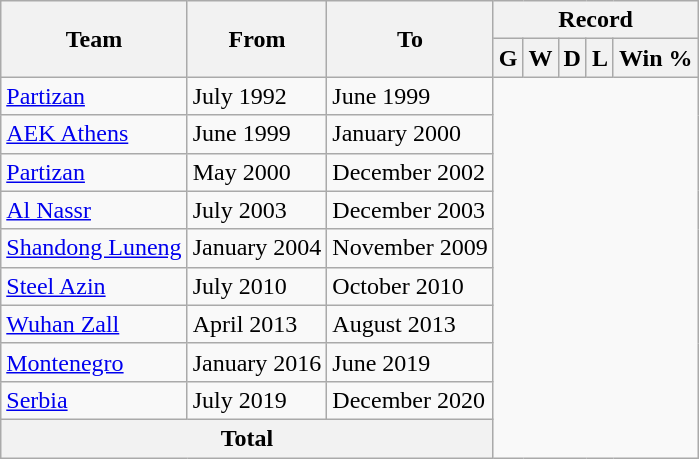<table class="wikitable" style="text-align:center">
<tr>
<th rowspan="2">Team</th>
<th rowspan="2">From</th>
<th rowspan="2">To</th>
<th colspan="5">Record</th>
</tr>
<tr>
<th>G</th>
<th>W</th>
<th>D</th>
<th>L</th>
<th>Win %</th>
</tr>
<tr>
<td align=left><a href='#'>Partizan</a></td>
<td align="left">July 1992</td>
<td align="left">June 1999<br></td>
</tr>
<tr>
<td align=left><a href='#'>AEK Athens</a></td>
<td align="left">June 1999</td>
<td align="left">January 2000<br></td>
</tr>
<tr>
<td align=left><a href='#'>Partizan</a></td>
<td align="left">May 2000</td>
<td align="left">December 2002<br></td>
</tr>
<tr>
<td align=left><a href='#'>Al Nassr</a></td>
<td align="left">July 2003</td>
<td align="left">December 2003<br></td>
</tr>
<tr>
<td align=left><a href='#'>Shandong Luneng</a></td>
<td align="left">January 2004</td>
<td align="left">November 2009<br></td>
</tr>
<tr>
<td align=left><a href='#'>Steel Azin</a></td>
<td align="left">July 2010</td>
<td align="left">October 2010<br></td>
</tr>
<tr>
<td align=left><a href='#'>Wuhan Zall</a></td>
<td align="left">April 2013</td>
<td align="left">August 2013<br></td>
</tr>
<tr>
<td align=left><a href='#'>Montenegro</a></td>
<td align="left">January 2016</td>
<td align="left">June 2019<br></td>
</tr>
<tr>
<td align=left><a href='#'>Serbia</a></td>
<td align="left">July 2019</td>
<td align="left">December 2020<br></td>
</tr>
<tr>
<th colspan="3">Total<br></th>
</tr>
</table>
